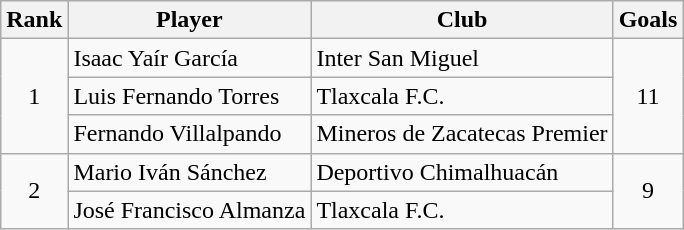<table class="wikitable">
<tr>
<th>Rank</th>
<th>Player</th>
<th>Club</th>
<th>Goals</th>
</tr>
<tr>
<td align=center rowspan=3>1</td>
<td> Isaac Yaír García</td>
<td>Inter San Miguel</td>
<td align=center rowspan=3>11</td>
</tr>
<tr>
<td> Luis Fernando Torres</td>
<td>Tlaxcala F.C.</td>
</tr>
<tr>
<td> Fernando Villalpando</td>
<td>Mineros de Zacatecas Premier</td>
</tr>
<tr>
<td align=center rowspan=2>2</td>
<td>  Mario Iván Sánchez</td>
<td>Deportivo Chimalhuacán</td>
<td align=center rowspan=2>9</td>
</tr>
<tr>
<td> José Francisco Almanza</td>
<td>Tlaxcala F.C.</td>
</tr>
</table>
